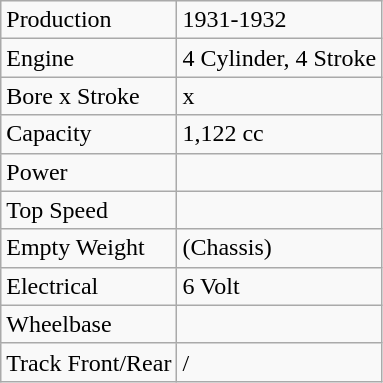<table class="wikitable">
<tr>
<td>Production</td>
<td>1931-1932</td>
</tr>
<tr>
<td>Engine</td>
<td>4 Cylinder, 4 Stroke</td>
</tr>
<tr>
<td>Bore x Stroke</td>
<td> x </td>
</tr>
<tr>
<td>Capacity</td>
<td>1,122 cc</td>
</tr>
<tr>
<td>Power</td>
<td></td>
</tr>
<tr>
<td>Top Speed</td>
<td></td>
</tr>
<tr>
<td>Empty Weight</td>
<td> (Chassis)</td>
</tr>
<tr>
<td>Electrical</td>
<td>6 Volt</td>
</tr>
<tr>
<td>Wheelbase</td>
<td></td>
</tr>
<tr>
<td>Track Front/Rear</td>
<td> / </td>
</tr>
</table>
